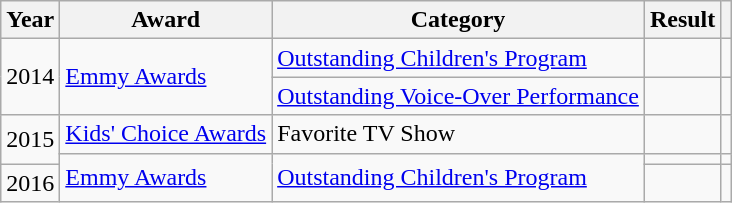<table class="wikitable plainrowheaders">
<tr>
<th scope="col">Year</th>
<th scope="col">Award</th>
<th scope="col">Category</th>
<th scope="col">Result</th>
<th scope="col"></th>
</tr>
<tr>
<td rowspan=2>2014</td>
<td rowspan=2><a href='#'>Emmy Awards</a></td>
<td><a href='#'>Outstanding Children's Program</a></td>
<td></td>
<td></td>
</tr>
<tr>
<td><a href='#'>Outstanding Voice-Over Performance</a><br></td>
<td></td>
<td></td>
</tr>
<tr>
<td rowspan=2>2015</td>
<td><a href='#'>Kids' Choice Awards</a></td>
<td>Favorite TV Show</td>
<td></td>
<td></td>
</tr>
<tr>
<td rowspan="2"><a href='#'>Emmy Awards</a></td>
<td rowspan="2"><a href='#'>Outstanding Children's Program</a></td>
<td></td>
<td></td>
</tr>
<tr>
<td 2016>2016</td>
<td></td>
<td></td>
</tr>
</table>
